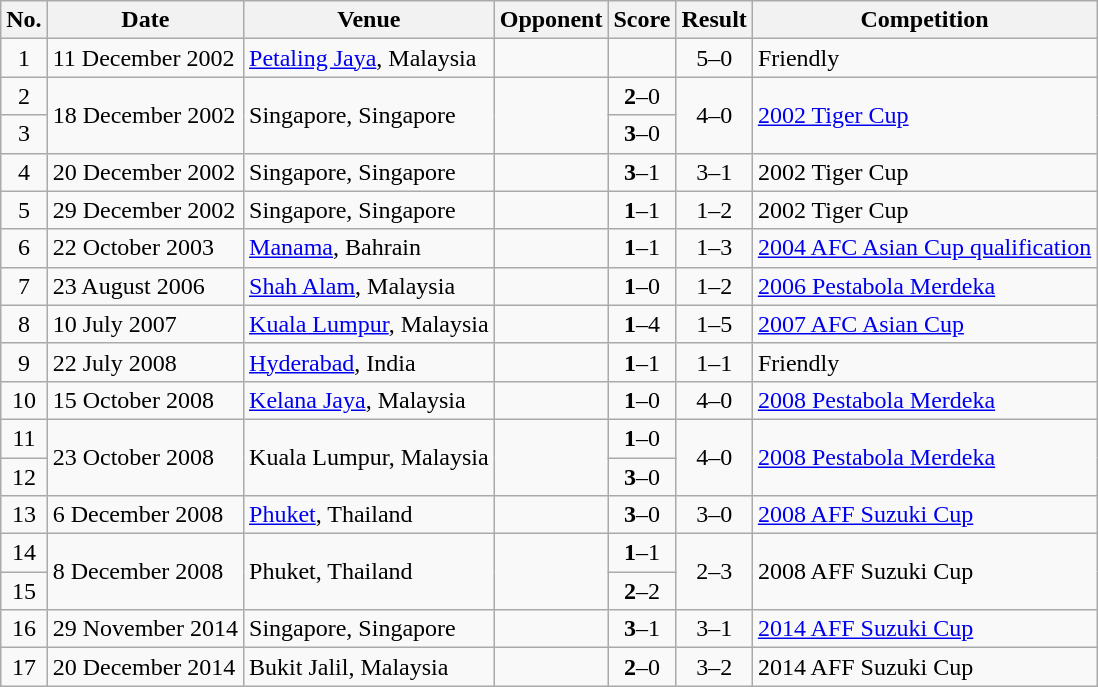<table class="wikitable sortable">
<tr>
<th scope="col">No.</th>
<th scope="col">Date</th>
<th scope="col">Venue</th>
<th scope="col">Opponent</th>
<th scope="col">Score</th>
<th scope="col">Result</th>
<th scope="col">Competition</th>
</tr>
<tr>
<td style="text-align:center">1</td>
<td>11 December 2002</td>
<td><a href='#'>Petaling Jaya</a>, Malaysia</td>
<td></td>
<td></td>
<td style="text-align:center">5–0</td>
<td>Friendly</td>
</tr>
<tr>
<td style="text-align:center">2</td>
<td rowspan="2">18 December 2002</td>
<td rowspan="2">Singapore, Singapore</td>
<td rowspan="2"></td>
<td align=center><strong>2</strong>–0</td>
<td rowspan="2" style="text-align:center">4–0</td>
<td rowspan="2"><a href='#'>2002 Tiger Cup</a></td>
</tr>
<tr>
<td style="text-align:center">3</td>
<td align=center><strong>3</strong>–0</td>
</tr>
<tr>
<td style="text-align:center">4</td>
<td>20 December 2002</td>
<td>Singapore, Singapore</td>
<td></td>
<td align=center><strong>3</strong>–1</td>
<td style="text-align:center">3–1</td>
<td>2002 Tiger Cup</td>
</tr>
<tr>
<td style="text-align:center">5</td>
<td>29 December 2002</td>
<td>Singapore, Singapore</td>
<td></td>
<td align=center><strong>1</strong>–1</td>
<td style="text-align:center">1–2</td>
<td>2002 Tiger Cup</td>
</tr>
<tr>
<td style="text-align:center">6</td>
<td>22 October 2003</td>
<td><a href='#'>Manama</a>, Bahrain</td>
<td></td>
<td align=center><strong>1</strong>–1</td>
<td style="text-align:center">1–3</td>
<td><a href='#'>2004 AFC Asian Cup qualification</a></td>
</tr>
<tr>
<td style="text-align:center">7</td>
<td>23 August 2006</td>
<td><a href='#'>Shah Alam</a>, Malaysia</td>
<td></td>
<td align=center><strong>1</strong>–0</td>
<td style="text-align:center">1–2</td>
<td><a href='#'>2006 Pestabola Merdeka</a></td>
</tr>
<tr>
<td style="text-align:center">8</td>
<td>10 July 2007</td>
<td><a href='#'>Kuala Lumpur</a>, Malaysia</td>
<td></td>
<td align=center><strong>1</strong>–4</td>
<td style="text-align:center">1–5</td>
<td><a href='#'>2007 AFC Asian Cup</a></td>
</tr>
<tr>
<td style="text-align:center">9</td>
<td>22 July 2008</td>
<td><a href='#'>Hyderabad</a>, India</td>
<td></td>
<td align=center><strong>1</strong>–1</td>
<td style="text-align:center">1–1</td>
<td>Friendly</td>
</tr>
<tr>
<td style="text-align:center">10</td>
<td>15 October 2008</td>
<td><a href='#'>Kelana Jaya</a>, Malaysia</td>
<td></td>
<td align=center><strong>1</strong>–0</td>
<td style="text-align:center">4–0</td>
<td><a href='#'>2008 Pestabola Merdeka</a></td>
</tr>
<tr>
<td style="text-align:center">11</td>
<td rowspan="2">23 October 2008</td>
<td rowspan="2">Kuala Lumpur, Malaysia</td>
<td rowspan="2"></td>
<td align=center><strong>1</strong>–0</td>
<td rowspan="2" style="text-align:center">4–0</td>
<td rowspan="2"><a href='#'>2008 Pestabola Merdeka</a></td>
</tr>
<tr>
<td style="text-align:center">12</td>
<td align=center><strong>3</strong>–0</td>
</tr>
<tr>
<td style="text-align:center">13</td>
<td>6 December 2008</td>
<td><a href='#'>Phuket</a>, Thailand</td>
<td></td>
<td align=center><strong>3</strong>–0</td>
<td style="text-align:center">3–0</td>
<td><a href='#'>2008 AFF Suzuki Cup</a></td>
</tr>
<tr>
<td style="text-align:center">14</td>
<td rowspan="2">8 December 2008</td>
<td rowspan="2">Phuket, Thailand</td>
<td rowspan="2"></td>
<td align=center><strong>1</strong>–1</td>
<td rowspan="2" style="text-align:center">2–3</td>
<td rowspan="2">2008 AFF Suzuki Cup</td>
</tr>
<tr>
<td style="text-align:center">15</td>
<td align=center><strong>2</strong>–2</td>
</tr>
<tr>
<td style="text-align:center">16</td>
<td>29 November 2014</td>
<td>Singapore, Singapore</td>
<td></td>
<td align=center><strong>3</strong>–1</td>
<td style="text-align:center">3–1</td>
<td><a href='#'>2014 AFF Suzuki Cup</a></td>
</tr>
<tr>
<td style="text-align:center">17</td>
<td>20 December 2014</td>
<td>Bukit Jalil, Malaysia</td>
<td></td>
<td align=center><strong>2</strong>–0</td>
<td style="text-align:center">3–2</td>
<td>2014 AFF Suzuki Cup</td>
</tr>
</table>
